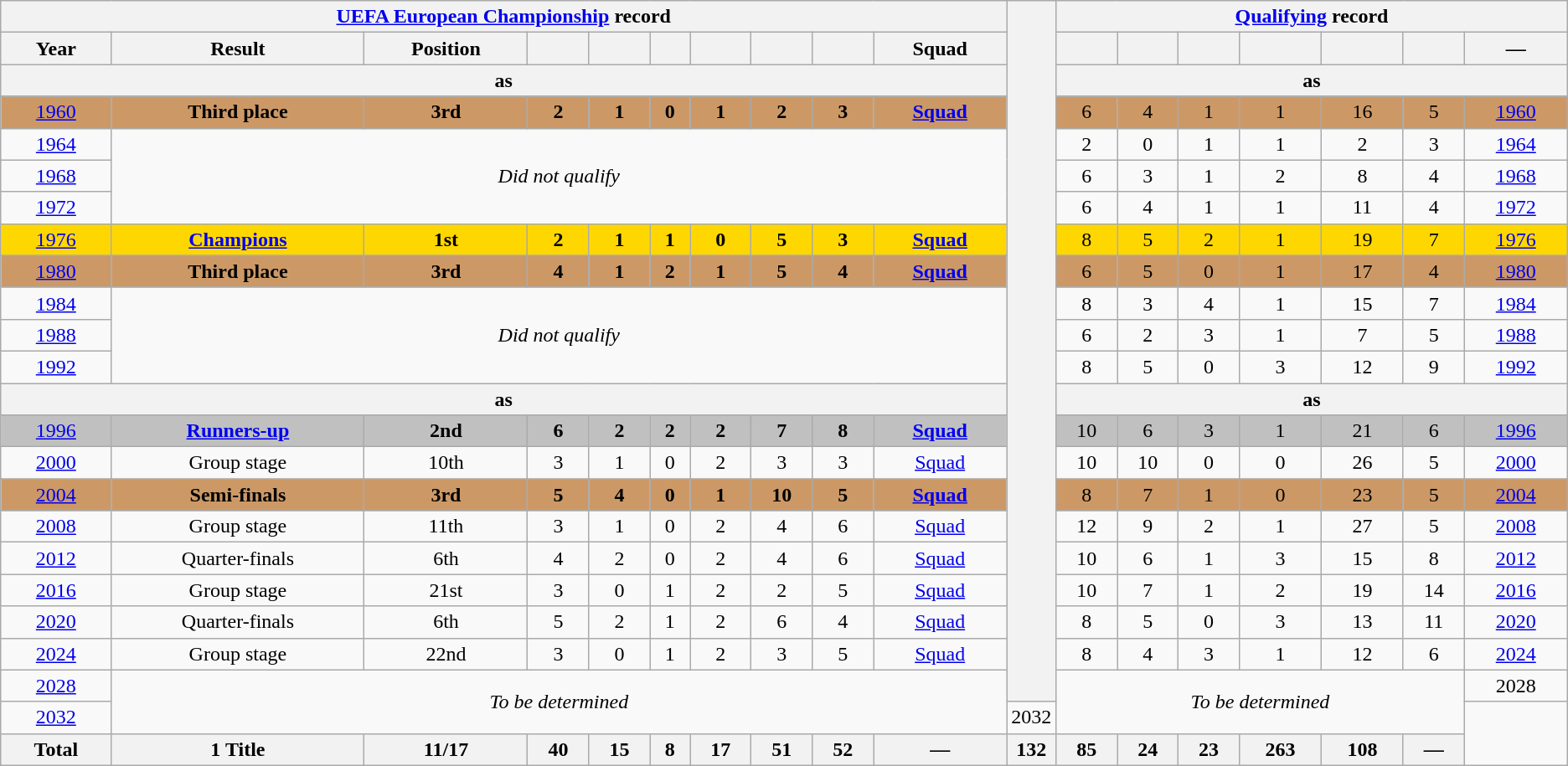<table class="wikitable" style="text-align: center;">
<tr>
<th colspan=10><a href='#'>UEFA European Championship</a> record</th>
<th width=1% rowspan=24></th>
<th colspan=7><a href='#'>Qualifying</a> record</th>
</tr>
<tr>
<th>Year</th>
<th>Result</th>
<th>Position</th>
<th></th>
<th></th>
<th></th>
<th></th>
<th></th>
<th></th>
<th>Squad</th>
<th></th>
<th></th>
<th></th>
<th></th>
<th></th>
<th></th>
<th>—</th>
</tr>
<tr>
<th colspan=10>as </th>
<th colspan=8>as </th>
</tr>
<tr>
</tr>
<tr bgcolor=#cc9966>
<td> <a href='#'>1960</a></td>
<td><strong>Third place</strong></td>
<td><strong>3rd</strong></td>
<td><strong>2</strong></td>
<td><strong>1</strong></td>
<td><strong>0</strong></td>
<td><strong>1</strong></td>
<td><strong>2</strong></td>
<td><strong>3</strong></td>
<td><strong><a href='#'>Squad</a></strong></td>
<td>6</td>
<td>4</td>
<td>1</td>
<td>1</td>
<td>16</td>
<td>5</td>
<td><a href='#'>1960</a></td>
</tr>
<tr>
<td> <a href='#'>1964</a></td>
<td colspan=9 rowspan=3><em>Did not qualify</em></td>
<td>2</td>
<td>0</td>
<td>1</td>
<td>1</td>
<td>2</td>
<td>3</td>
<td><a href='#'>1964</a></td>
</tr>
<tr>
<td> <a href='#'>1968</a></td>
<td>6</td>
<td>3</td>
<td>1</td>
<td>2</td>
<td>8</td>
<td>4</td>
<td><a href='#'>1968</a></td>
</tr>
<tr>
<td> <a href='#'>1972</a></td>
<td>6</td>
<td>4</td>
<td>1</td>
<td>1</td>
<td>11</td>
<td>4</td>
<td><a href='#'>1972</a></td>
</tr>
<tr bgcolor=Gold>
<td> <a href='#'>1976</a></td>
<td><strong><a href='#'>Champions</a></strong></td>
<td><strong>1st</strong></td>
<td><strong>2</strong></td>
<td><strong>1</strong></td>
<td><strong>1</strong></td>
<td><strong>0</strong></td>
<td><strong>5</strong></td>
<td><strong>3</strong></td>
<td><strong><a href='#'>Squad</a></strong></td>
<td>8</td>
<td>5</td>
<td>2</td>
<td>1</td>
<td>19</td>
<td>7</td>
<td><a href='#'>1976</a></td>
</tr>
<tr>
</tr>
<tr bgcolor=#cc9966>
<td> <a href='#'>1980</a></td>
<td><strong>Third place</strong></td>
<td><strong>3rd</strong></td>
<td><strong>4</strong></td>
<td><strong>1</strong></td>
<td><strong>2</strong></td>
<td><strong>1</strong></td>
<td><strong>5</strong></td>
<td><strong>4</strong></td>
<td><strong><a href='#'>Squad</a></strong></td>
<td>6</td>
<td>5</td>
<td>0</td>
<td>1</td>
<td>17</td>
<td>4</td>
<td><a href='#'>1980</a></td>
</tr>
<tr>
<td> <a href='#'>1984</a></td>
<td colspan=9 rowspan=3><em>Did not qualify</em></td>
<td>8</td>
<td>3</td>
<td>4</td>
<td>1</td>
<td>15</td>
<td>7</td>
<td><a href='#'>1984</a></td>
</tr>
<tr>
<td> <a href='#'>1988</a></td>
<td>6</td>
<td>2</td>
<td>3</td>
<td>1</td>
<td>7</td>
<td>5</td>
<td><a href='#'>1988</a></td>
</tr>
<tr>
<td> <a href='#'>1992</a></td>
<td>8</td>
<td>5</td>
<td>0</td>
<td>3</td>
<td>12</td>
<td>9</td>
<td><a href='#'>1992</a></td>
</tr>
<tr>
<th colspan=10>as </th>
<th colspan=8>as </th>
</tr>
<tr bgcolor=Silver>
<td> <a href='#'>1996</a></td>
<td><strong><a href='#'>Runners-up</a></strong></td>
<td><strong>2nd</strong></td>
<td><strong>6</strong></td>
<td><strong>2</strong></td>
<td><strong>2</strong></td>
<td><strong>2</strong></td>
<td><strong>7</strong></td>
<td><strong>8</strong></td>
<td><strong><a href='#'>Squad</a></strong></td>
<td>10</td>
<td>6</td>
<td>3</td>
<td>1</td>
<td>21</td>
<td>6</td>
<td><a href='#'>1996</a></td>
</tr>
<tr>
<td>  <a href='#'>2000</a></td>
<td>Group stage</td>
<td>10th</td>
<td>3</td>
<td>1</td>
<td>0</td>
<td>2</td>
<td>3</td>
<td>3</td>
<td><a href='#'>Squad</a></td>
<td>10</td>
<td>10</td>
<td>0</td>
<td>0</td>
<td>26</td>
<td>5</td>
<td><a href='#'>2000</a></td>
</tr>
<tr style="background:#c96;">
<td> <a href='#'>2004</a></td>
<td><strong>Semi-finals</strong></td>
<td><strong>3rd</strong></td>
<td><strong>5</strong></td>
<td><strong>4</strong></td>
<td><strong>0</strong></td>
<td><strong>1</strong></td>
<td><strong>10</strong></td>
<td><strong>5</strong></td>
<td><strong><a href='#'>Squad</a></strong></td>
<td>8</td>
<td>7</td>
<td>1</td>
<td>0</td>
<td>23</td>
<td>5</td>
<td><a href='#'>2004</a></td>
</tr>
<tr>
<td>  <a href='#'>2008</a></td>
<td>Group stage</td>
<td>11th</td>
<td>3</td>
<td>1</td>
<td>0</td>
<td>2</td>
<td>4</td>
<td>6</td>
<td><a href='#'>Squad</a></td>
<td>12</td>
<td>9</td>
<td>2</td>
<td>1</td>
<td>27</td>
<td>5</td>
<td><a href='#'>2008</a></td>
</tr>
<tr>
<td>  <a href='#'>2012</a></td>
<td>Quarter-finals</td>
<td>6th</td>
<td>4</td>
<td>2</td>
<td>0</td>
<td>2</td>
<td>4</td>
<td>6</td>
<td><a href='#'>Squad</a></td>
<td>10</td>
<td>6</td>
<td>1</td>
<td>3</td>
<td>15</td>
<td>8</td>
<td><a href='#'>2012</a></td>
</tr>
<tr>
<td> <a href='#'>2016</a></td>
<td>Group stage</td>
<td>21st</td>
<td>3</td>
<td>0</td>
<td>1</td>
<td>2</td>
<td>2</td>
<td>5</td>
<td><a href='#'>Squad</a></td>
<td>10</td>
<td>7</td>
<td>1</td>
<td>2</td>
<td>19</td>
<td>14</td>
<td><a href='#'>2016</a></td>
</tr>
<tr>
<td> <a href='#'>2020</a></td>
<td>Quarter-finals</td>
<td>6th</td>
<td>5</td>
<td>2</td>
<td>1</td>
<td>2</td>
<td>6</td>
<td>4</td>
<td><a href='#'>Squad</a></td>
<td>8</td>
<td>5</td>
<td>0</td>
<td>3</td>
<td>13</td>
<td>11</td>
<td><a href='#'>2020</a></td>
</tr>
<tr>
<td> <a href='#'>2024</a></td>
<td>Group stage</td>
<td>22nd</td>
<td>3</td>
<td>0</td>
<td>1</td>
<td>2</td>
<td>3</td>
<td>5</td>
<td><a href='#'>Squad</a></td>
<td>8</td>
<td>4</td>
<td>3</td>
<td>1</td>
<td>12</td>
<td>6</td>
<td><a href='#'>2024</a></td>
</tr>
<tr>
<td>  <a href='#'>2028</a></td>
<td colspan=9 rowspan=2><em>To be determined</em></td>
<td colspan=6 rowspan=2><em>To be determined</em></td>
<td>2028</td>
</tr>
<tr>
<td>  <a href='#'>2032</a></td>
<td>2032</td>
</tr>
<tr>
<th>Total</th>
<th>1 Title</th>
<th>11/17</th>
<th>40</th>
<th>15</th>
<th>8</th>
<th>17</th>
<th>51</th>
<th>52</th>
<th>—</th>
<th>132</th>
<th>85</th>
<th>24</th>
<th>23</th>
<th>263</th>
<th>108</th>
<th>—</th>
</tr>
</table>
